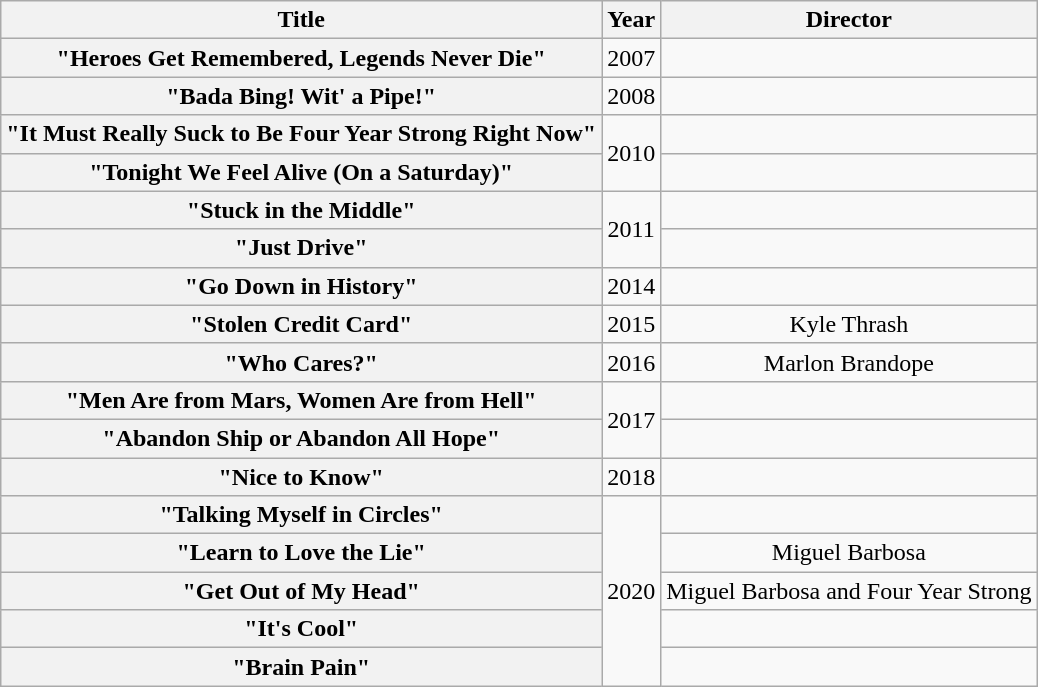<table class="wikitable plainrowheaders" style="text-align:center;">
<tr>
<th rowspan="1">Title</th>
<th rowspan="1">Year</th>
<th rowspan="1">Director</th>
</tr>
<tr>
<th scope="row">"Heroes Get Remembered, Legends Never Die"</th>
<td>2007</td>
<td></td>
</tr>
<tr>
<th scope="row">"Bada Bing! Wit' a Pipe!"</th>
<td>2008</td>
<td></td>
</tr>
<tr>
<th scope="row">"It Must Really Suck to Be Four Year Strong Right Now"</th>
<td rowspan="2">2010</td>
<td></td>
</tr>
<tr>
<th scope="row">"Tonight We Feel Alive (On a Saturday)"</th>
<td></td>
</tr>
<tr>
<th scope="row">"Stuck in the Middle"</th>
<td rowspan="2">2011</td>
<td></td>
</tr>
<tr>
<th scope="row">"Just Drive"</th>
<td></td>
</tr>
<tr>
<th scope="row">"Go Down in History"</th>
<td>2014</td>
<td></td>
</tr>
<tr>
<th scope="row">"Stolen Credit Card"</th>
<td>2015</td>
<td>Kyle Thrash</td>
</tr>
<tr>
<th scope="row">"Who Cares?"</th>
<td>2016</td>
<td>Marlon Brandope</td>
</tr>
<tr>
<th scope="row">"Men Are from Mars, Women Are from Hell"</th>
<td rowspan="2">2017</td>
<td></td>
</tr>
<tr>
<th scope="row">"Abandon Ship or Abandon All Hope"</th>
<td></td>
</tr>
<tr>
<th scope="row">"Nice to Know"</th>
<td>2018</td>
<td></td>
</tr>
<tr>
<th scope="row">"Talking Myself in Circles"</th>
<td rowspan="5">2020</td>
<td></td>
</tr>
<tr>
<th scope="row">"Learn to Love the Lie"</th>
<td>Miguel Barbosa</td>
</tr>
<tr>
<th scope="row">"Get Out of My Head"</th>
<td>Miguel Barbosa and Four Year Strong</td>
</tr>
<tr>
<th scope="row">"It's Cool"</th>
<td></td>
</tr>
<tr>
<th scope="row">"Brain Pain"</th>
<td></td>
</tr>
</table>
